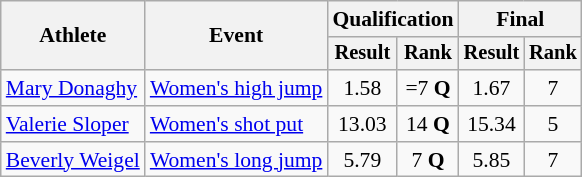<table class=wikitable style="font-size:90%">
<tr>
<th rowspan="2">Athlete</th>
<th rowspan="2">Event</th>
<th colspan="2">Qualification</th>
<th colspan="2">Final</th>
</tr>
<tr style="font-size:95%">
<th>Result</th>
<th>Rank</th>
<th>Result</th>
<th>Rank</th>
</tr>
<tr align=center>
<td align=left><a href='#'>Mary Donaghy</a></td>
<td align=left><a href='#'>Women's high jump</a></td>
<td>1.58</td>
<td>=7 <strong>Q</strong></td>
<td>1.67</td>
<td>7</td>
</tr>
<tr align=center>
<td align=left><a href='#'>Valerie Sloper</a></td>
<td align=left><a href='#'>Women's shot put</a></td>
<td>13.03</td>
<td>14 <strong>Q</strong></td>
<td>15.34</td>
<td>5</td>
</tr>
<tr align=center>
<td align=left><a href='#'>Beverly Weigel</a></td>
<td align=left><a href='#'>Women's long jump</a></td>
<td>5.79</td>
<td>7 <strong>Q</strong></td>
<td>5.85</td>
<td>7</td>
</tr>
</table>
